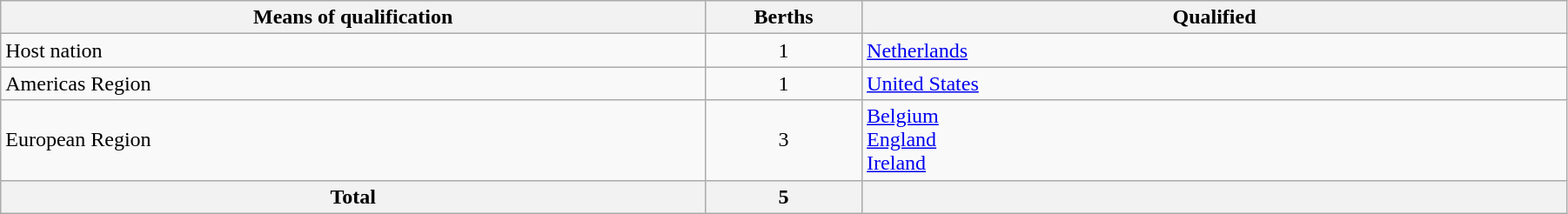<table class="wikitable" style="width:95%;">
<tr>
<th width=45%>Means of qualification</th>
<th width=10%>Berths</th>
<th width=45%>Qualified</th>
</tr>
<tr>
<td>Host nation</td>
<td align=center>1</td>
<td> <a href='#'>Netherlands</a></td>
</tr>
<tr>
<td>Americas Region</td>
<td align=center>1</td>
<td> <a href='#'>United States</a></td>
</tr>
<tr>
<td>European Region</td>
<td align=center>3</td>
<td> <a href='#'>Belgium</a><br> <a href='#'>England</a><br> <a href='#'>Ireland</a></td>
</tr>
<tr>
<th>Total</th>
<th>5</th>
<th></th>
</tr>
</table>
